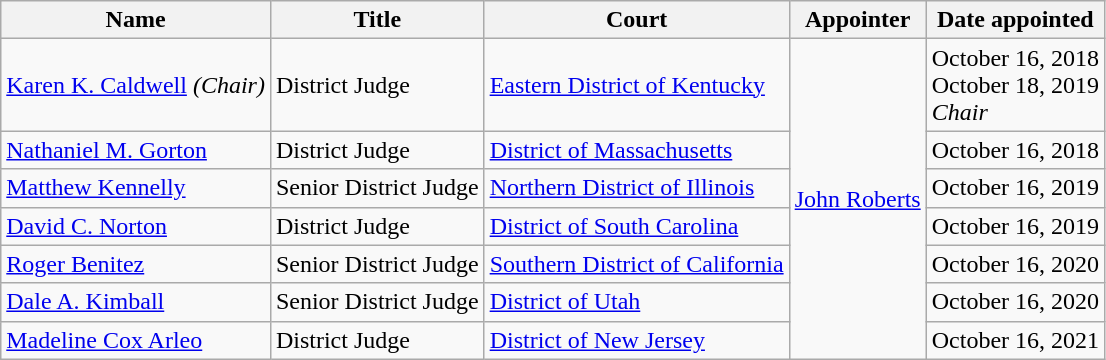<table class="wikitable">
<tr>
<th>Name</th>
<th>Title</th>
<th>Court</th>
<th>Appointer</th>
<th>Date appointed</th>
</tr>
<tr>
<td><a href='#'>Karen K. Caldwell</a> <em>(Chair)</em></td>
<td>District Judge</td>
<td><a href='#'>Eastern District of Kentucky</a></td>
<td rowspan=7><a href='#'>John Roberts</a></td>
<td>October 16, 2018<br>October 18, 2019<br><em>Chair</em></td>
</tr>
<tr>
<td><a href='#'>Nathaniel M. Gorton</a></td>
<td>District Judge</td>
<td><a href='#'>District of Massachusetts</a></td>
<td>October 16, 2018</td>
</tr>
<tr>
<td><a href='#'>Matthew Kennelly</a></td>
<td>Senior District Judge</td>
<td><a href='#'>Northern District of Illinois</a></td>
<td>October 16, 2019</td>
</tr>
<tr>
<td><a href='#'>David C. Norton</a></td>
<td>District Judge</td>
<td><a href='#'>District of South Carolina</a></td>
<td>October 16, 2019</td>
</tr>
<tr>
<td><a href='#'>Roger Benitez</a></td>
<td>Senior District Judge</td>
<td><a href='#'>Southern District of California</a></td>
<td>October 16, 2020</td>
</tr>
<tr>
<td><a href='#'>Dale A. Kimball</a></td>
<td>Senior District Judge</td>
<td><a href='#'>District of Utah</a></td>
<td>October 16, 2020</td>
</tr>
<tr>
<td><a href='#'>Madeline Cox Arleo</a></td>
<td>District Judge</td>
<td><a href='#'>District of New Jersey</a></td>
<td>October 16, 2021</td>
</tr>
</table>
